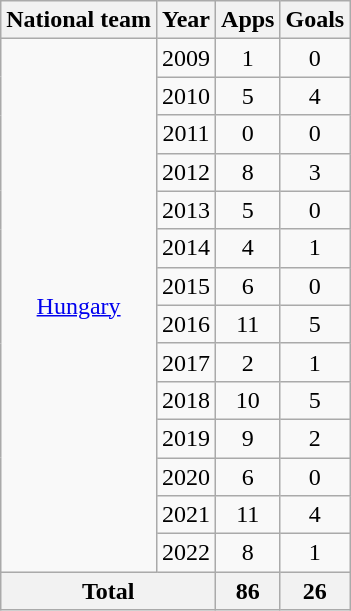<table class="wikitable" style="text-align:center">
<tr>
<th>National team</th>
<th>Year</th>
<th>Apps</th>
<th>Goals</th>
</tr>
<tr>
<td rowspan="14"><a href='#'>Hungary</a></td>
<td>2009</td>
<td>1</td>
<td>0</td>
</tr>
<tr>
<td>2010</td>
<td>5</td>
<td>4</td>
</tr>
<tr>
<td>2011</td>
<td>0</td>
<td>0</td>
</tr>
<tr>
<td>2012</td>
<td>8</td>
<td>3</td>
</tr>
<tr>
<td>2013</td>
<td>5</td>
<td>0</td>
</tr>
<tr>
<td>2014</td>
<td>4</td>
<td>1</td>
</tr>
<tr>
<td>2015</td>
<td>6</td>
<td>0</td>
</tr>
<tr>
<td>2016</td>
<td>11</td>
<td>5</td>
</tr>
<tr>
<td>2017</td>
<td>2</td>
<td>1</td>
</tr>
<tr>
<td>2018</td>
<td>10</td>
<td>5</td>
</tr>
<tr>
<td>2019</td>
<td>9</td>
<td>2</td>
</tr>
<tr>
<td>2020</td>
<td>6</td>
<td>0</td>
</tr>
<tr>
<td>2021</td>
<td>11</td>
<td>4</td>
</tr>
<tr>
<td>2022</td>
<td>8</td>
<td>1</td>
</tr>
<tr>
<th colspan="2">Total</th>
<th>86</th>
<th>26</th>
</tr>
</table>
